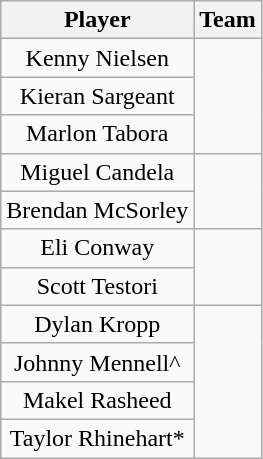<table class="wikitable" style="text-align: center;">
<tr>
<th>Player</th>
<th>Team</th>
</tr>
<tr>
<td>Kenny Nielsen</td>
<td rowspan=3></td>
</tr>
<tr>
<td>Kieran Sargeant</td>
</tr>
<tr>
<td>Marlon Tabora</td>
</tr>
<tr>
<td>Miguel Candela</td>
<td rowspan=2></td>
</tr>
<tr>
<td>Brendan McSorley</td>
</tr>
<tr>
<td>Eli Conway</td>
<td rowspan=2></td>
</tr>
<tr>
<td>Scott Testori</td>
</tr>
<tr>
<td>Dylan Kropp</td>
<td rowspan=4></td>
</tr>
<tr>
<td>Johnny Mennell^</td>
</tr>
<tr>
<td>Makel Rasheed</td>
</tr>
<tr>
<td>Taylor Rhinehart*</td>
</tr>
</table>
